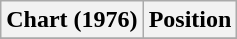<table class="wikitable plainrowheaders" style="text-align:center">
<tr>
<th>Chart (1976)</th>
<th>Position</th>
</tr>
<tr>
</tr>
</table>
